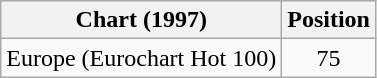<table class="wikitable">
<tr>
<th>Chart (1997)</th>
<th>Position</th>
</tr>
<tr>
<td>Europe (Eurochart Hot 100)</td>
<td style="text-align:center;">75</td>
</tr>
</table>
